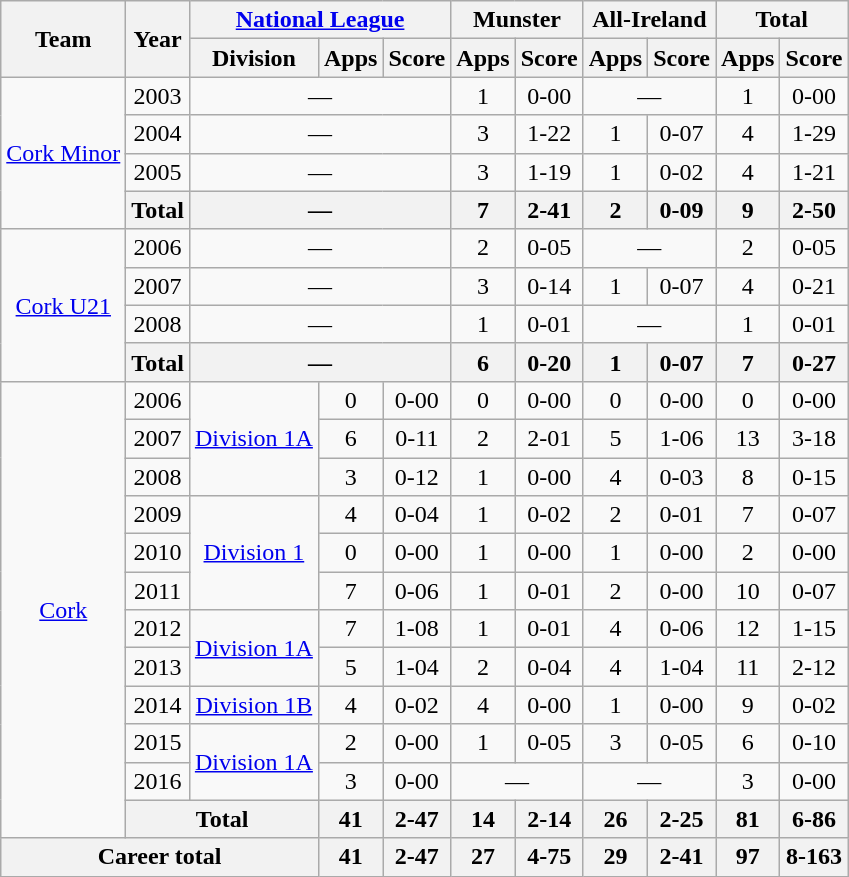<table class="wikitable" style="text-align:center">
<tr>
<th rowspan="2">Team</th>
<th rowspan="2">Year</th>
<th colspan="3"><a href='#'>National League</a></th>
<th colspan="2">Munster</th>
<th colspan="2">All-Ireland</th>
<th colspan="2">Total</th>
</tr>
<tr>
<th>Division</th>
<th>Apps</th>
<th>Score</th>
<th>Apps</th>
<th>Score</th>
<th>Apps</th>
<th>Score</th>
<th>Apps</th>
<th>Score</th>
</tr>
<tr>
<td rowspan="4"><a href='#'>Cork Minor</a></td>
<td>2003</td>
<td colspan=3>—</td>
<td>1</td>
<td>0-00</td>
<td colspan=2>—</td>
<td>1</td>
<td>0-00</td>
</tr>
<tr>
<td>2004</td>
<td colspan=3>—</td>
<td>3</td>
<td>1-22</td>
<td>1</td>
<td>0-07</td>
<td>4</td>
<td>1-29</td>
</tr>
<tr>
<td>2005</td>
<td colspan=3>—</td>
<td>3</td>
<td>1-19</td>
<td>1</td>
<td>0-02</td>
<td>4</td>
<td>1-21</td>
</tr>
<tr>
<th>Total</th>
<th colspan=3>—</th>
<th>7</th>
<th>2-41</th>
<th>2</th>
<th>0-09</th>
<th>9</th>
<th>2-50</th>
</tr>
<tr>
<td rowspan="4"><a href='#'>Cork U21</a></td>
<td>2006</td>
<td colspan=3>—</td>
<td>2</td>
<td>0-05</td>
<td colspan=2>—</td>
<td>2</td>
<td>0-05</td>
</tr>
<tr>
<td>2007</td>
<td colspan=3>—</td>
<td>3</td>
<td>0-14</td>
<td>1</td>
<td>0-07</td>
<td>4</td>
<td>0-21</td>
</tr>
<tr>
<td>2008</td>
<td colspan=3>—</td>
<td>1</td>
<td>0-01</td>
<td colspan=2>—</td>
<td>1</td>
<td>0-01</td>
</tr>
<tr>
<th>Total</th>
<th colspan=3>—</th>
<th>6</th>
<th>0-20</th>
<th>1</th>
<th>0-07</th>
<th>7</th>
<th>0-27</th>
</tr>
<tr>
<td rowspan="12"><a href='#'>Cork</a></td>
<td>2006</td>
<td rowspan="3"><a href='#'>Division 1A</a></td>
<td>0</td>
<td>0-00</td>
<td>0</td>
<td>0-00</td>
<td>0</td>
<td>0-00</td>
<td>0</td>
<td>0-00</td>
</tr>
<tr>
<td>2007</td>
<td>6</td>
<td>0-11</td>
<td>2</td>
<td>2-01</td>
<td>5</td>
<td>1-06</td>
<td>13</td>
<td>3-18</td>
</tr>
<tr>
<td>2008</td>
<td>3</td>
<td>0-12</td>
<td>1</td>
<td>0-00</td>
<td>4</td>
<td>0-03</td>
<td>8</td>
<td>0-15</td>
</tr>
<tr>
<td>2009</td>
<td rowspan="3"><a href='#'>Division 1</a></td>
<td>4</td>
<td>0-04</td>
<td>1</td>
<td>0-02</td>
<td>2</td>
<td>0-01</td>
<td>7</td>
<td>0-07</td>
</tr>
<tr>
<td>2010</td>
<td>0</td>
<td>0-00</td>
<td>1</td>
<td>0-00</td>
<td>1</td>
<td>0-00</td>
<td>2</td>
<td>0-00</td>
</tr>
<tr>
<td>2011</td>
<td>7</td>
<td>0-06</td>
<td>1</td>
<td>0-01</td>
<td>2</td>
<td>0-00</td>
<td>10</td>
<td>0-07</td>
</tr>
<tr>
<td>2012</td>
<td rowspan="2"><a href='#'>Division 1A</a></td>
<td>7</td>
<td>1-08</td>
<td>1</td>
<td>0-01</td>
<td>4</td>
<td>0-06</td>
<td>12</td>
<td>1-15</td>
</tr>
<tr>
<td>2013</td>
<td>5</td>
<td>1-04</td>
<td>2</td>
<td>0-04</td>
<td>4</td>
<td>1-04</td>
<td>11</td>
<td>2-12</td>
</tr>
<tr>
<td>2014</td>
<td rowspan="1"><a href='#'>Division 1B</a></td>
<td>4</td>
<td>0-02</td>
<td>4</td>
<td>0-00</td>
<td>1</td>
<td>0-00</td>
<td>9</td>
<td>0-02</td>
</tr>
<tr>
<td>2015</td>
<td rowspan="2"><a href='#'>Division 1A</a></td>
<td>2</td>
<td>0-00</td>
<td>1</td>
<td>0-05</td>
<td>3</td>
<td>0-05</td>
<td>6</td>
<td>0-10</td>
</tr>
<tr>
<td>2016</td>
<td>3</td>
<td>0-00</td>
<td colspan=2>—</td>
<td colspan=2>—</td>
<td>3</td>
<td>0-00</td>
</tr>
<tr>
<th colspan=2>Total</th>
<th>41</th>
<th>2-47</th>
<th>14</th>
<th>2-14</th>
<th>26</th>
<th>2-25</th>
<th>81</th>
<th>6-86</th>
</tr>
<tr>
<th colspan="3">Career total</th>
<th>41</th>
<th>2-47</th>
<th>27</th>
<th>4-75</th>
<th>29</th>
<th>2-41</th>
<th>97</th>
<th>8-163</th>
</tr>
</table>
